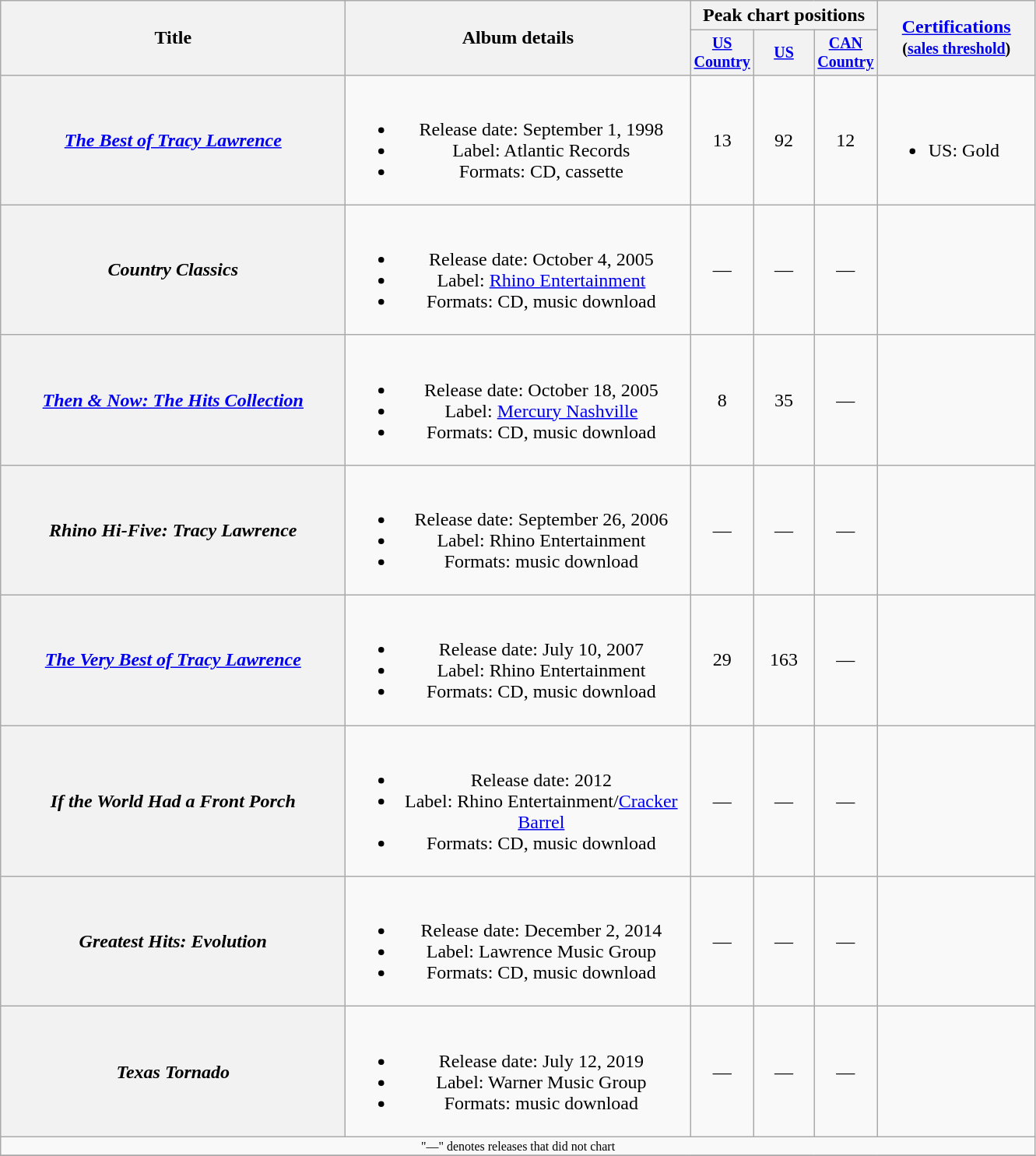<table class="wikitable plainrowheaders" style="text-align:center;">
<tr>
<th rowspan="2" style="width:18em;">Title</th>
<th rowspan="2" style="width:18em;">Album details</th>
<th colspan="3">Peak chart positions</th>
<th rowspan="2" style="width:8em;"><a href='#'>Certifications</a><br><small>(<a href='#'>sales threshold</a>)</small></th>
</tr>
<tr style="font-size:smaller;">
<th width="45"><a href='#'>US Country</a><br></th>
<th width="45"><a href='#'>US</a><br></th>
<th width="45"><a href='#'>CAN Country</a><br></th>
</tr>
<tr>
<th scope="row"><em><a href='#'>The Best of Tracy Lawrence</a></em></th>
<td><br><ul><li>Release date: September 1, 1998</li><li>Label: Atlantic Records</li><li>Formats: CD, cassette</li></ul></td>
<td>13</td>
<td>92</td>
<td>12</td>
<td align="left"><br><ul><li>US: Gold</li></ul></td>
</tr>
<tr>
<th scope="row"><em>Country Classics</em></th>
<td><br><ul><li>Release date: October 4, 2005</li><li>Label: <a href='#'>Rhino Entertainment</a></li><li>Formats: CD, music download</li></ul></td>
<td>—</td>
<td>—</td>
<td>—</td>
<td></td>
</tr>
<tr>
<th scope="row"><em><a href='#'>Then & Now: The Hits Collection</a></em></th>
<td><br><ul><li>Release date: October 18, 2005</li><li>Label: <a href='#'>Mercury Nashville</a></li><li>Formats: CD, music download</li></ul></td>
<td>8</td>
<td>35</td>
<td>—</td>
<td></td>
</tr>
<tr>
<th scope="row"><em>Rhino Hi-Five: Tracy Lawrence</em></th>
<td><br><ul><li>Release date: September 26, 2006</li><li>Label: Rhino Entertainment</li><li>Formats: music download</li></ul></td>
<td>—</td>
<td>—</td>
<td>—</td>
<td></td>
</tr>
<tr>
<th scope="row"><em><a href='#'>The Very Best of Tracy Lawrence</a></em></th>
<td><br><ul><li>Release date: July 10, 2007</li><li>Label: Rhino Entertainment</li><li>Formats: CD, music download</li></ul></td>
<td>29</td>
<td>163</td>
<td>—</td>
<td></td>
</tr>
<tr>
<th scope="row"><em>If the World Had a Front Porch</em></th>
<td><br><ul><li>Release date: 2012</li><li>Label: Rhino Entertainment/<a href='#'>Cracker Barrel</a></li><li>Formats: CD, music download</li></ul></td>
<td>—</td>
<td>—</td>
<td>—</td>
<td></td>
</tr>
<tr>
<th scope="row"><em>Greatest Hits: Evolution</em></th>
<td><br><ul><li>Release date: December 2, 2014</li><li>Label: Lawrence Music Group</li><li>Formats: CD, music download</li></ul></td>
<td>—</td>
<td>—</td>
<td>—</td>
<td></td>
</tr>
<tr>
<th scope="row"><em>Texas Tornado</em></th>
<td><br><ul><li>Release date: July 12, 2019</li><li>Label: Warner Music Group</li><li>Formats: music download</li></ul></td>
<td>—</td>
<td>—</td>
<td>—</td>
<td></td>
</tr>
<tr>
<td colspan="10" style="font-size:8pt">"—" denotes releases that did not chart</td>
</tr>
<tr>
</tr>
</table>
